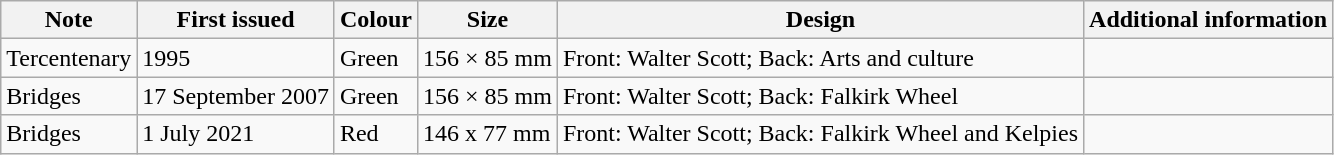<table class="wikitable">
<tr>
<th>Note</th>
<th>First issued</th>
<th>Colour</th>
<th>Size</th>
<th>Design</th>
<th>Additional information</th>
</tr>
<tr>
<td>Tercentenary</td>
<td>1995</td>
<td>Green</td>
<td>156 × 85 mm</td>
<td>Front: Walter Scott; Back: Arts and culture</td>
<td></td>
</tr>
<tr>
<td>Bridges</td>
<td>17 September 2007</td>
<td>Green</td>
<td>156 × 85 mm</td>
<td>Front: Walter Scott; Back: Falkirk Wheel</td>
<td></td>
</tr>
<tr>
<td>Bridges</td>
<td>1 July 2021</td>
<td>Red</td>
<td>146 x 77 mm</td>
<td>Front: Walter Scott; Back: Falkirk Wheel and Kelpies</td>
<td></td>
</tr>
</table>
